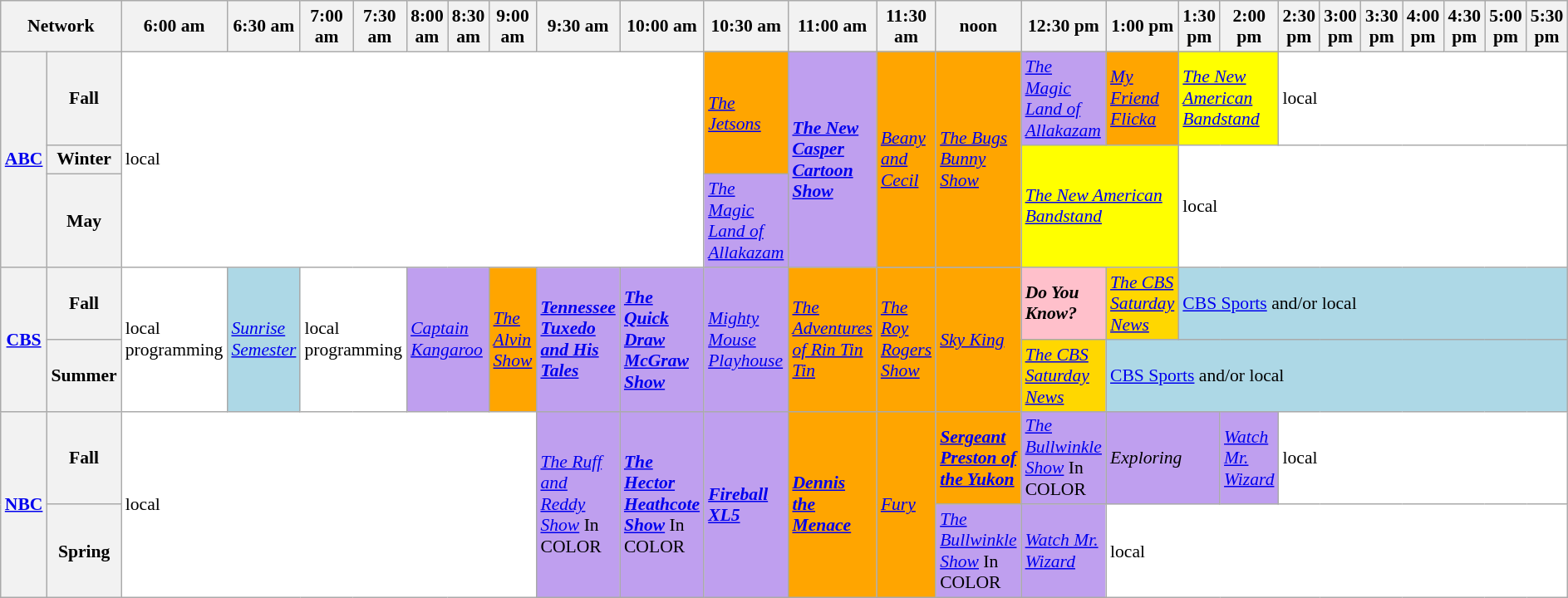<table class=wikitable style="font-size:90%">
<tr>
<th width="1.5%" bgcolor="#C0C0C0" colspan="2">Network</th>
<th width="13%" bgcolor="#C0C0C0">6:00 am</th>
<th width="14%" bgcolor="#C0C0C0">6:30 am</th>
<th width="13%" bgcolor="#C0C0C0">7:00 am</th>
<th width="14%" bgcolor="#C0C0C0">7:30 am</th>
<th width="13%" bgcolor="#C0C0C0">8:00 am</th>
<th width="14%" bgcolor="#C0C0C0">8:30 am</th>
<th width="13%" bgcolor="#C0C0C0">9:00 am</th>
<th width="14%" bgcolor="#C0C0C0">9:30 am</th>
<th width="13%" bgcolor="#C0C0C0">10:00 am</th>
<th width="14%" bgcolor="#C0C0C0">10:30 am</th>
<th width="13%" bgcolor="#C0C0C0">11:00 am</th>
<th width="14%" bgcolor="#C0C0C0">11:30 am</th>
<th width="13%" bgcolor="#C0C0C0">noon</th>
<th width="14%" bgcolor="#C0C0C0">12:30 pm</th>
<th width="13%" bgcolor="#C0C0C0">1:00 pm</th>
<th width="14%" bgcolor="#C0C0C0">1:30 pm</th>
<th width="13%" bgcolor="#C0C0C0">2:00 pm</th>
<th width="14%" bgcolor="#C0C0C0">2:30 pm</th>
<th width="13%" bgcolor="#C0C0C0">3:00 pm</th>
<th width="14%" bgcolor="#C0C0C0">3:30 pm</th>
<th width="13%" bgcolor="#C0C0C0">4:00 pm</th>
<th width="14%" bgcolor="#C0C0C0">4:30 pm</th>
<th width="13%" bgcolor="#C0C0C0">5:00 pm</th>
<th width="14%" bgcolor="#C0C0C0">5:30 pm</th>
</tr>
<tr>
<th bgcolor="#C0C0C0" rowspan=3><a href='#'>ABC</a></th>
<th bgcolor=#C0C0C0>Fall</th>
<td bgcolor="white" colspan=9 rowspan=3>local</td>
<td bgcolor="orange" rowspan=2><em><a href='#'>The Jetsons</a></em> </td>
<td bgcolor="bf9fef" rowspan=3><strong><em><a href='#'>The New Casper Cartoon Show</a></em></strong></td>
<td bgcolor="orange" rowspan=3><em><a href='#'>Beany and Cecil</a></em> </td>
<td bgcolor="orange" rowspan=3><em><a href='#'>The Bugs Bunny Show</a></em> </td>
<td bgcolor="bf9fef"><em><a href='#'>The Magic Land of Allakazam</a></em></td>
<td bgcolor=orange><em><a href='#'>My Friend Flicka</a></em> </td>
<td bgcolor="yellow" colspan=2><em><a href='#'>The New American Bandstand</a></em></td>
<td bgcolor="white" colspan=8>local</td>
</tr>
<tr>
<th bgcolor=#C0C0C0>Winter</th>
<td bgcolor="yellow" colspan=2 rowspan=2><em><a href='#'>The New American Bandstand</a></em></td>
<td bgcolor="white" colspan=10 rowspan=2>local</td>
</tr>
<tr>
<th bgcolor=#C0C0C0>May</th>
<td bgcolor="bf9fef"><em><a href='#'>The Magic Land of Allakazam</a></em></td>
</tr>
<tr>
<th bgcolor="#C0C0C0" rowspan=2><a href='#'>CBS</a></th>
<th bgcolor=#C0C0C0>Fall</th>
<td bgcolor="white" rowspan=2>local programming</td>
<td bgcolor="lightblue" rowspan=2><em><a href='#'>Sunrise Semester</a></em></td>
<td bgcolor="white" colspan="2" rowspan=2>local programming</td>
<td bgcolor="bf9fef" colspan="2" rowspan=2><em><a href='#'>Captain Kangaroo</a></em></td>
<td bgcolor="orange" rowspan=2><em><a href='#'>The Alvin Show</a></em> </td>
<td bgcolor="bf9fef" rowspan=2><strong><em><a href='#'>Tennessee Tuxedo and His Tales</a></em></strong></td>
<td bgcolor="bf9fef" rowspan=2><strong><em><a href='#'>The Quick Draw McGraw Show</a></em></strong> </td>
<td bgcolor="bf9fef" rowspan=2><em><a href='#'>Mighty Mouse Playhouse</a></em></td>
<td bgcolor="orange" rowspan=2><em><a href='#'>The Adventures of Rin Tin Tin</a></em> </td>
<td bgcolor="orange" rowspan=2><em><a href='#'>The Roy Rogers Show</a></em> </td>
<td bgcolor="orange" rowspan=2><em><a href='#'>Sky King</a></em> </td>
<td bgcolor="pink"><strong><em>Do You Know?</em></strong></td>
<td bgcolor="gold"><em><a href='#'>The CBS Saturday News</a></em></td>
<td bgcolor="lightblue" colspan=9><a href='#'>CBS Sports</a> and/or local</td>
</tr>
<tr>
<th bgcolor=#C0C0C0>Summer</th>
<td bgcolor="gold"><em><a href='#'>The CBS Saturday News</a></em></td>
<td bgcolor="lightblue" colspan=10><a href='#'>CBS Sports</a> and/or local</td>
</tr>
<tr>
<th bgcolor="#C0C0C0" rowspan=2><a href='#'>NBC</a></th>
<th bgcolor=#C0C0C0>Fall</th>
<td colspan="7" rowspan="2" bgcolor="white">local</td>
<td rowspan="2" bgcolor="bf9fef"><em><a href='#'>The Ruff and Reddy Show</a></em>  In <span>C</span><span>O</span><span>L</span><span>O</span><span>R</span></td>
<td bgcolor="bf9fef" rowspan=2><strong><em><a href='#'>The Hector Heathcote Show</a></em></strong> In <span>C</span><span>O</span><span>L</span><span>O</span><span>R</span></td>
<td bgcolor="bf9fef" rowspan=2><strong><em><a href='#'>Fireball XL5</a></em></strong></td>
<td bgcolor="orange" rowspan=2><strong><em><a href='#'>Dennis the Menace</a></em></strong> </td>
<td bgcolor="orange" rowspan=2><em><a href='#'>Fury</a></em> </td>
<td bgcolor="orange"><strong><em><a href='#'>Sergeant Preston of the Yukon</a></em></strong> </td>
<td bgcolor="bf9fef"><em><a href='#'>The Bullwinkle Show</a></em> In <span>C</span><span>O</span><span>L</span><span>O</span><span>R</span></td>
<td bgcolor="bf9fef" colspan="2"><em>Exploring</em></td>
<td bgcolor="bf9fef"><em><a href='#'>Watch Mr. Wizard</a></em></td>
<td bgcolor="white" colspan=7>local</td>
</tr>
<tr>
<th bgcolor=#C0C0C0>Spring</th>
<td bgcolor="bf9fef"><em><a href='#'>The Bullwinkle Show</a></em> In <span>C</span><span>O</span><span>L</span><span>O</span><span>R</span></td>
<td bgcolor="bf9fef"><em><a href='#'>Watch Mr. Wizard</a></em></td>
<td bgcolor="white" colspan=10>local</td>
</tr>
</table>
